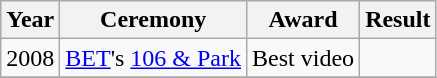<table class="wikitable">
<tr>
<th>Year</th>
<th>Ceremony</th>
<th>Award</th>
<th>Result</th>
</tr>
<tr>
<td rowspan="1">2008</td>
<td><a href='#'>BET</a>'s <a href='#'>106 & Park</a></td>
<td>Best video</td>
<td></td>
</tr>
<tr>
</tr>
</table>
